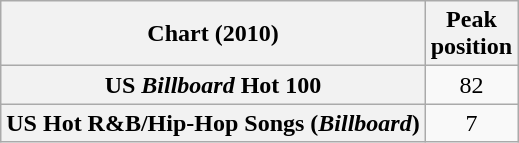<table class="wikitable sortable plainrowheaders" style="text-align:center">
<tr>
<th scope="col">Chart (2010)</th>
<th scope="col">Peak<br>position</th>
</tr>
<tr>
<th scope="row">US <em>Billboard</em> Hot 100</th>
<td style="text-align:center;">82</td>
</tr>
<tr>
<th scope="row">US Hot R&B/Hip-Hop Songs (<em>Billboard</em>)</th>
<td style="text-align:center;">7</td>
</tr>
</table>
